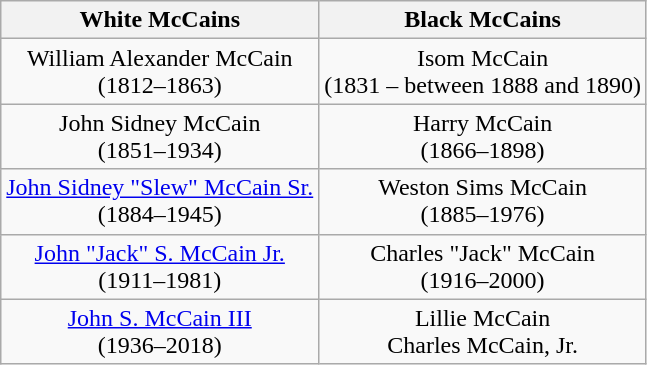<table class="wikitable" style="text-align:center">
<tr>
<th>White McCains</th>
<th>Black McCains</th>
</tr>
<tr>
<td>William Alexander McCain<br>(1812–1863)</td>
<td>Isom McCain<br>(1831 – between 1888 and 1890)</td>
</tr>
<tr>
<td>John Sidney McCain<br>(1851–1934)</td>
<td>Harry McCain<br>(1866–1898)</td>
</tr>
<tr>
<td><a href='#'>John Sidney "Slew" McCain Sr.</a><br>(1884–1945)</td>
<td>Weston Sims McCain<br>(1885–1976)</td>
</tr>
<tr>
<td><a href='#'>John "Jack" S. McCain Jr.</a><br>(1911–1981)</td>
<td>Charles "Jack" McCain<br>(1916–2000)</td>
</tr>
<tr>
<td><a href='#'>John S. McCain III</a><br>(1936–2018)</td>
<td>Lillie McCain<br>Charles McCain, Jr.</td>
</tr>
</table>
